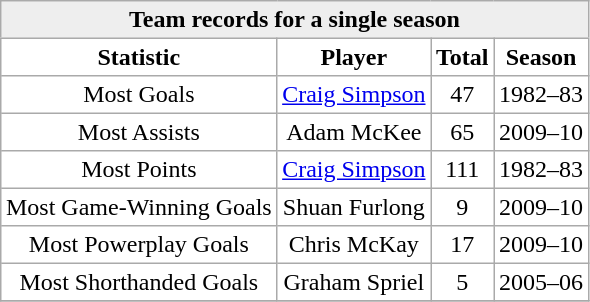<table align=left border="1" cellpadding="3" cellspacing="1" bgcolor="#ffffff" style="border: 1px #aaaaaa solid; border-collapse: collapse;">
<tr>
<td align="center" bgcolor="#eeeeee" colspan=4 style="border-bottom:1px #aaaaaa solid;"><strong>Team records for a single season</strong></td>
</tr>
<tr>
<th>Statistic</th>
<th>Player</th>
<th>Total</th>
<th>Season</th>
</tr>
<tr align="center">
<td>Most Goals</td>
<td><a href='#'>Craig Simpson</a></td>
<td>47</td>
<td>1982–83</td>
</tr>
<tr align="center">
<td>Most Assists</td>
<td>Adam McKee</td>
<td>65</td>
<td>2009–10</td>
</tr>
<tr align="center">
<td>Most Points</td>
<td><a href='#'>Craig Simpson</a></td>
<td>111</td>
<td>1982–83</td>
</tr>
<tr align="center">
<td>Most Game-Winning Goals</td>
<td>Shuan Furlong</td>
<td>9</td>
<td>2009–10</td>
</tr>
<tr align="center">
<td>Most Powerplay Goals</td>
<td>Chris McKay</td>
<td>17</td>
<td>2009–10</td>
</tr>
<tr align="center">
<td>Most Shorthanded Goals</td>
<td>Graham Spriel</td>
<td>5</td>
<td>2005–06</td>
</tr>
<tr align="center">
</tr>
</table>
